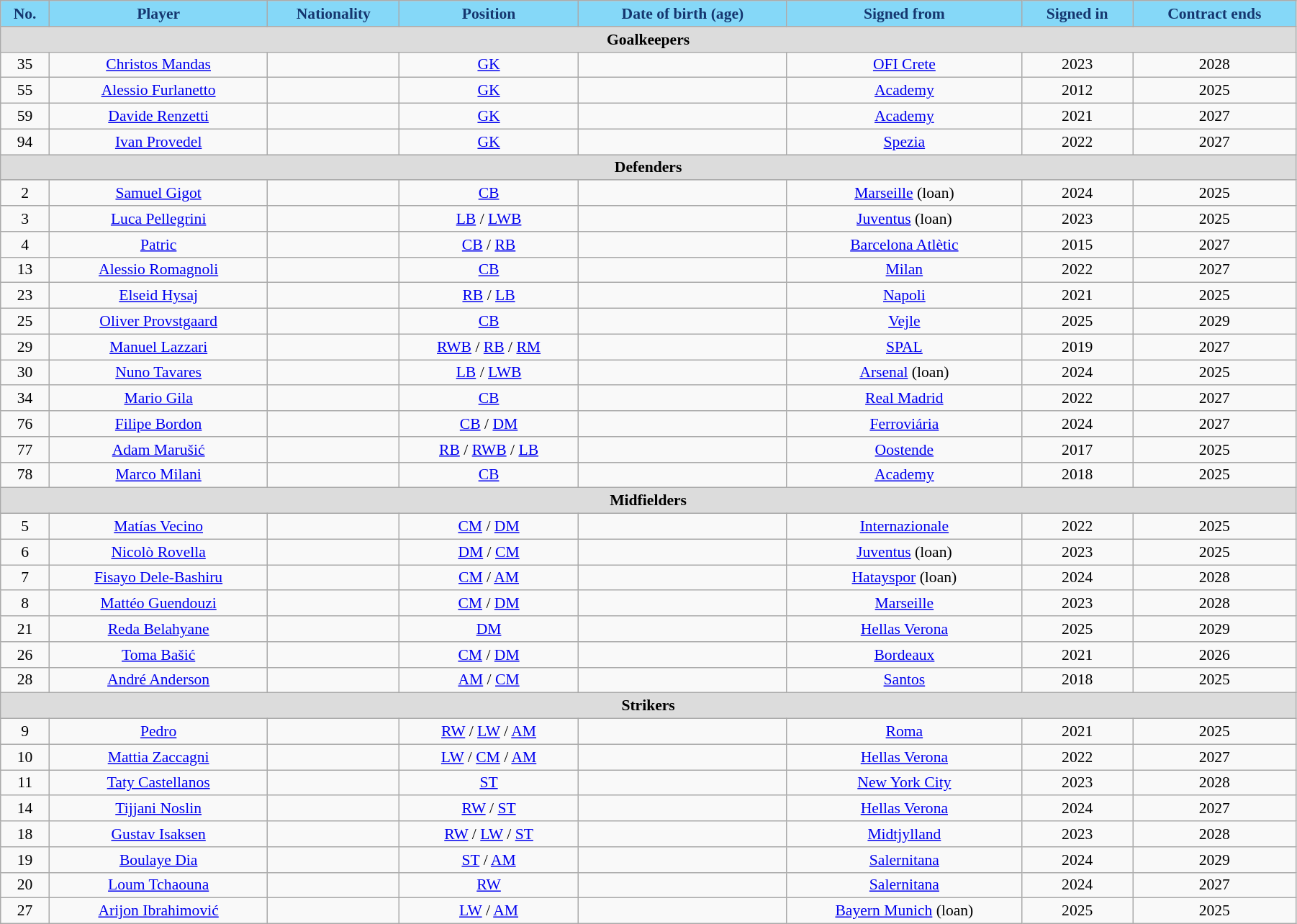<table class="wikitable"  style="text-align:center; font-size:90%; width:95%;">
<tr>
<th style="background:#85D8F8; color:#15366F; text-align:center;">No.</th>
<th style="background:#85D8F8; color:#15366F; text-align:center;">Player</th>
<th style="background:#85D8F8; color:#15366F; text-align:center;">Nationality</th>
<th style="background:#85D8F8; color:#15366F; text-align:center;">Position</th>
<th style="background:#85D8F8; color:#15366F; text-align:center;">Date of birth (age)</th>
<th style="background:#85D8F8; color:#15366F; text-align:center;">Signed from</th>
<th style="background:#85D8F8; color:#15366F; text-align:center;">Signed in</th>
<th style="background:#85D8F8; color:#15366F; text-align:center;">Contract ends</th>
</tr>
<tr>
<th colspan="9" style="background:#dcdcdc; text-align:centre;">Goalkeepers</th>
</tr>
<tr>
<td>35</td>
<td><a href='#'>Christos Mandas</a></td>
<td></td>
<td><a href='#'>GK</a></td>
<td></td>
<td> <a href='#'>OFI Crete</a></td>
<td>2023</td>
<td>2028</td>
</tr>
<tr>
<td>55</td>
<td><a href='#'>Alessio Furlanetto</a></td>
<td></td>
<td><a href='#'>GK</a></td>
<td></td>
<td><a href='#'>Academy</a></td>
<td>2012</td>
<td>2025</td>
</tr>
<tr>
<td>59</td>
<td><a href='#'>Davide Renzetti</a></td>
<td></td>
<td><a href='#'>GK</a></td>
<td></td>
<td><a href='#'>Academy</a></td>
<td>2021</td>
<td>2027</td>
</tr>
<tr>
<td>94</td>
<td><a href='#'>Ivan Provedel</a></td>
<td></td>
<td><a href='#'>GK</a></td>
<td></td>
<td><a href='#'>Spezia</a></td>
<td>2022</td>
<td>2027</td>
</tr>
<tr>
<th colspan="9" style="background:#dcdcdc; text-align:centre;">Defenders</th>
</tr>
<tr>
<td>2</td>
<td><a href='#'>Samuel Gigot</a></td>
<td></td>
<td><a href='#'>CB</a></td>
<td></td>
<td> <a href='#'>Marseille</a> (loan)</td>
<td>2024</td>
<td>2025</td>
</tr>
<tr>
<td>3</td>
<td><a href='#'>Luca Pellegrini</a></td>
<td></td>
<td><a href='#'>LB</a> / <a href='#'>LWB</a></td>
<td></td>
<td><a href='#'>Juventus</a> (loan)</td>
<td>2023</td>
<td>2025</td>
</tr>
<tr>
<td>4</td>
<td><a href='#'>Patric</a></td>
<td></td>
<td><a href='#'>CB</a> / <a href='#'>RB</a></td>
<td></td>
<td> <a href='#'>Barcelona Atlètic</a></td>
<td>2015</td>
<td>2027</td>
</tr>
<tr>
<td>13</td>
<td><a href='#'>Alessio Romagnoli</a></td>
<td></td>
<td><a href='#'>CB</a></td>
<td></td>
<td><a href='#'>Milan</a></td>
<td>2022</td>
<td>2027</td>
</tr>
<tr>
<td>23</td>
<td><a href='#'>Elseid Hysaj</a></td>
<td></td>
<td><a href='#'>RB</a> / <a href='#'>LB</a></td>
<td></td>
<td><a href='#'>Napoli</a></td>
<td>2021</td>
<td>2025</td>
</tr>
<tr>
<td>25</td>
<td><a href='#'>Oliver Provstgaard</a></td>
<td></td>
<td><a href='#'>CB</a></td>
<td></td>
<td> <a href='#'>Vejle</a></td>
<td>2025</td>
<td>2029</td>
</tr>
<tr>
<td>29</td>
<td><a href='#'>Manuel Lazzari</a></td>
<td></td>
<td><a href='#'>RWB</a> / <a href='#'>RB</a> / <a href='#'>RM</a></td>
<td></td>
<td><a href='#'>SPAL</a></td>
<td>2019</td>
<td>2027</td>
</tr>
<tr>
<td>30</td>
<td><a href='#'>Nuno Tavares</a></td>
<td></td>
<td><a href='#'>LB</a> / <a href='#'>LWB</a></td>
<td></td>
<td> <a href='#'>Arsenal</a> (loan)</td>
<td>2024</td>
<td>2025</td>
</tr>
<tr>
<td>34</td>
<td><a href='#'>Mario Gila</a></td>
<td></td>
<td><a href='#'>CB</a></td>
<td></td>
<td> <a href='#'>Real Madrid</a></td>
<td>2022</td>
<td>2027</td>
</tr>
<tr>
<td>76</td>
<td><a href='#'>Filipe Bordon</a></td>
<td></td>
<td><a href='#'>CB</a> / <a href='#'>DM</a></td>
<td></td>
<td> <a href='#'>Ferroviária</a></td>
<td>2024</td>
<td>2027</td>
</tr>
<tr>
<td>77</td>
<td><a href='#'>Adam Marušić</a></td>
<td></td>
<td><a href='#'>RB</a> / <a href='#'>RWB</a> / <a href='#'>LB</a></td>
<td></td>
<td> <a href='#'>Oostende</a></td>
<td>2017</td>
<td>2025</td>
</tr>
<tr>
<td>78</td>
<td><a href='#'>Marco Milani</a></td>
<td></td>
<td><a href='#'>CB</a></td>
<td></td>
<td><a href='#'>Academy</a></td>
<td>2018</td>
<td>2025</td>
</tr>
<tr>
<th colspan="9" style="background:#dcdcdc; text-align:centre;">Midfielders</th>
</tr>
<tr>
<td>5</td>
<td><a href='#'>Matías Vecino</a></td>
<td></td>
<td><a href='#'>CM</a> / <a href='#'>DM</a></td>
<td></td>
<td><a href='#'>Internazionale</a></td>
<td>2022</td>
<td>2025</td>
</tr>
<tr>
<td>6</td>
<td><a href='#'>Nicolò Rovella</a></td>
<td></td>
<td><a href='#'>DM</a> / <a href='#'>CM</a></td>
<td></td>
<td><a href='#'>Juventus</a> (loan)</td>
<td>2023</td>
<td>2025</td>
</tr>
<tr>
<td>7</td>
<td><a href='#'>Fisayo Dele-Bashiru</a></td>
<td></td>
<td><a href='#'>CM</a> / <a href='#'>AM</a></td>
<td></td>
<td> <a href='#'>Hatayspor</a> (loan)</td>
<td>2024</td>
<td>2028</td>
</tr>
<tr>
<td>8</td>
<td><a href='#'>Mattéo Guendouzi</a></td>
<td></td>
<td><a href='#'>CM</a> / <a href='#'>DM</a></td>
<td></td>
<td> <a href='#'>Marseille</a></td>
<td>2023</td>
<td>2028</td>
</tr>
<tr>
<td>21</td>
<td><a href='#'>Reda Belahyane</a></td>
<td></td>
<td><a href='#'>DM</a></td>
<td></td>
<td><a href='#'>Hellas Verona</a></td>
<td>2025</td>
<td>2029</td>
</tr>
<tr>
<td>26</td>
<td><a href='#'>Toma Bašić</a></td>
<td></td>
<td><a href='#'>CM</a> / <a href='#'>DM</a></td>
<td></td>
<td> <a href='#'>Bordeaux</a></td>
<td>2021</td>
<td>2026</td>
</tr>
<tr>
<td>28</td>
<td><a href='#'>André Anderson</a></td>
<td></td>
<td><a href='#'>AM</a> / <a href='#'>CM</a></td>
<td></td>
<td> <a href='#'>Santos</a></td>
<td>2018</td>
<td>2025</td>
</tr>
<tr>
<th colspan="9" style="background:#dcdcdc; text-align:centre;">Strikers</th>
</tr>
<tr>
<td>9</td>
<td><a href='#'>Pedro</a></td>
<td></td>
<td><a href='#'>RW</a> / <a href='#'>LW</a> / <a href='#'>AM</a></td>
<td></td>
<td><a href='#'>Roma</a></td>
<td>2021</td>
<td>2025</td>
</tr>
<tr>
<td>10</td>
<td><a href='#'>Mattia Zaccagni</a></td>
<td></td>
<td><a href='#'>LW</a> / <a href='#'>CM</a> / <a href='#'>AM</a></td>
<td></td>
<td><a href='#'>Hellas Verona</a></td>
<td>2022</td>
<td>2027</td>
</tr>
<tr>
<td>11</td>
<td><a href='#'>Taty Castellanos</a></td>
<td></td>
<td><a href='#'>ST</a></td>
<td></td>
<td> <a href='#'>New York City</a></td>
<td>2023</td>
<td>2028</td>
</tr>
<tr>
<td>14</td>
<td><a href='#'>Tijjani Noslin</a></td>
<td></td>
<td><a href='#'>RW</a> / <a href='#'>ST</a></td>
<td></td>
<td><a href='#'>Hellas Verona</a></td>
<td>2024</td>
<td>2027</td>
</tr>
<tr>
<td>18</td>
<td><a href='#'>Gustav Isaksen</a></td>
<td></td>
<td><a href='#'>RW</a> / <a href='#'>LW</a> / <a href='#'>ST</a></td>
<td></td>
<td> <a href='#'>Midtjylland</a></td>
<td>2023</td>
<td>2028</td>
</tr>
<tr>
<td>19</td>
<td><a href='#'>Boulaye Dia</a></td>
<td></td>
<td><a href='#'>ST</a> / <a href='#'>AM</a></td>
<td></td>
<td><a href='#'>Salernitana</a></td>
<td>2024</td>
<td>2029</td>
</tr>
<tr>
<td>20</td>
<td><a href='#'>Loum Tchaouna</a></td>
<td></td>
<td><a href='#'>RW</a></td>
<td></td>
<td><a href='#'>Salernitana</a></td>
<td>2024</td>
<td>2027</td>
</tr>
<tr>
<td>27</td>
<td><a href='#'>Arijon Ibrahimović</a></td>
<td></td>
<td><a href='#'>LW</a> / <a href='#'>AM</a></td>
<td></td>
<td> <a href='#'>Bayern Munich</a> (loan)</td>
<td>2025</td>
<td>2025</td>
</tr>
</table>
